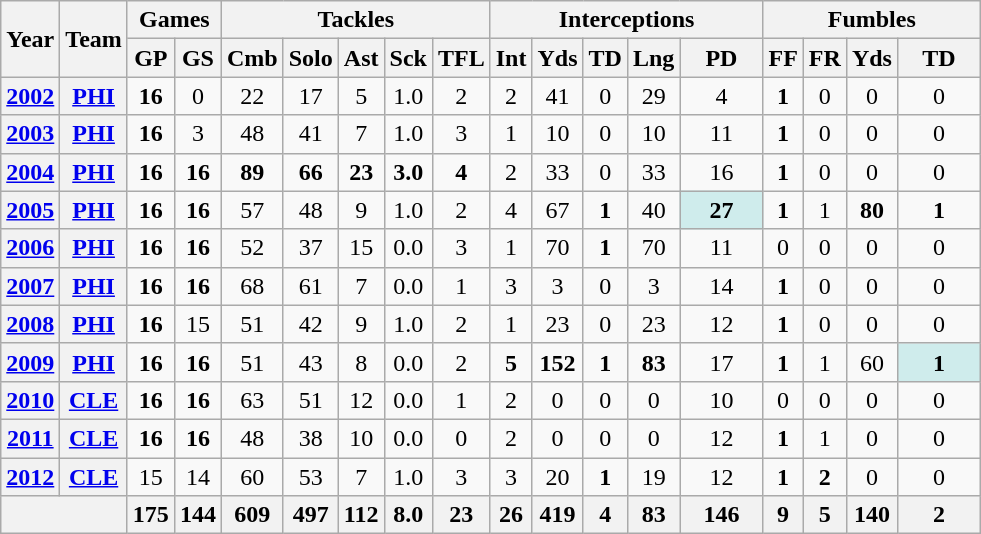<table class="wikitable" style="text-align:center">
<tr>
<th rowspan="2">Year</th>
<th rowspan="2">Team</th>
<th colspan="2">Games</th>
<th colspan="5">Tackles</th>
<th colspan="5">Interceptions</th>
<th colspan="4">Fumbles</th>
</tr>
<tr>
<th>GP</th>
<th>GS</th>
<th>Cmb</th>
<th>Solo</th>
<th>Ast</th>
<th>Sck</th>
<th>TFL</th>
<th>Int</th>
<th>Yds</th>
<th>TD</th>
<th>Lng</th>
<th>PD</th>
<th>FF</th>
<th>FR</th>
<th>Yds</th>
<th>TD</th>
</tr>
<tr>
<th><a href='#'>2002</a></th>
<th><a href='#'>PHI</a></th>
<td><strong>16</strong></td>
<td>0</td>
<td>22</td>
<td>17</td>
<td>5</td>
<td>1.0</td>
<td>2</td>
<td>2</td>
<td>41</td>
<td>0</td>
<td>29</td>
<td>4</td>
<td><strong>1</strong></td>
<td>0</td>
<td>0</td>
<td>0</td>
</tr>
<tr>
<th><a href='#'>2003</a></th>
<th><a href='#'>PHI</a></th>
<td><strong>16</strong></td>
<td>3</td>
<td>48</td>
<td>41</td>
<td>7</td>
<td>1.0</td>
<td>3</td>
<td>1</td>
<td>10</td>
<td>0</td>
<td>10</td>
<td>11</td>
<td><strong>1</strong></td>
<td>0</td>
<td>0</td>
<td>0</td>
</tr>
<tr>
<th><a href='#'>2004</a></th>
<th><a href='#'>PHI</a></th>
<td><strong>16</strong></td>
<td><strong>16</strong></td>
<td><strong>89</strong></td>
<td><strong>66</strong></td>
<td><strong>23</strong></td>
<td><strong>3.0</strong></td>
<td><strong>4</strong></td>
<td>2</td>
<td>33</td>
<td>0</td>
<td>33</td>
<td>16</td>
<td><strong>1</strong></td>
<td>0</td>
<td>0</td>
<td>0</td>
</tr>
<tr>
<th><a href='#'>2005</a></th>
<th><a href='#'>PHI</a></th>
<td><strong>16</strong></td>
<td><strong>16</strong></td>
<td>57</td>
<td>48</td>
<td>9</td>
<td>1.0</td>
<td>2</td>
<td>4</td>
<td>67</td>
<td><strong>1</strong></td>
<td>40</td>
<td style="background:#cfecec; width:3em;"><strong>27</strong></td>
<td><strong>1</strong></td>
<td>1</td>
<td><strong>80</strong></td>
<td><strong>1</strong></td>
</tr>
<tr>
<th><a href='#'>2006</a></th>
<th><a href='#'>PHI</a></th>
<td><strong>16</strong></td>
<td><strong>16</strong></td>
<td>52</td>
<td>37</td>
<td>15</td>
<td>0.0</td>
<td>3</td>
<td>1</td>
<td>70</td>
<td><strong>1</strong></td>
<td>70</td>
<td>11</td>
<td>0</td>
<td>0</td>
<td>0</td>
<td>0</td>
</tr>
<tr>
<th><a href='#'>2007</a></th>
<th><a href='#'>PHI</a></th>
<td><strong>16</strong></td>
<td><strong>16</strong></td>
<td>68</td>
<td>61</td>
<td>7</td>
<td>0.0</td>
<td>1</td>
<td>3</td>
<td>3</td>
<td>0</td>
<td>3</td>
<td>14</td>
<td><strong>1</strong></td>
<td>0</td>
<td>0</td>
<td>0</td>
</tr>
<tr>
<th><a href='#'>2008</a></th>
<th><a href='#'>PHI</a></th>
<td><strong>16</strong></td>
<td>15</td>
<td>51</td>
<td>42</td>
<td>9</td>
<td>1.0</td>
<td>2</td>
<td>1</td>
<td>23</td>
<td>0</td>
<td>23</td>
<td>12</td>
<td><strong>1</strong></td>
<td>0</td>
<td>0</td>
<td>0</td>
</tr>
<tr>
<th><a href='#'>2009</a></th>
<th><a href='#'>PHI</a></th>
<td><strong>16</strong></td>
<td><strong>16</strong></td>
<td>51</td>
<td>43</td>
<td>8</td>
<td>0.0</td>
<td>2</td>
<td><strong>5</strong></td>
<td><strong>152</strong></td>
<td><strong>1</strong></td>
<td><strong>83</strong></td>
<td>17</td>
<td><strong>1</strong></td>
<td>1</td>
<td>60</td>
<td style="background:#cfecec; width:3em;"><strong>1</strong></td>
</tr>
<tr>
<th><a href='#'>2010</a></th>
<th><a href='#'>CLE</a></th>
<td><strong>16</strong></td>
<td><strong>16</strong></td>
<td>63</td>
<td>51</td>
<td>12</td>
<td>0.0</td>
<td>1</td>
<td>2</td>
<td>0</td>
<td>0</td>
<td>0</td>
<td>10</td>
<td>0</td>
<td>0</td>
<td>0</td>
<td>0</td>
</tr>
<tr>
<th><a href='#'>2011</a></th>
<th><a href='#'>CLE</a></th>
<td><strong>16</strong></td>
<td><strong>16</strong></td>
<td>48</td>
<td>38</td>
<td>10</td>
<td>0.0</td>
<td>0</td>
<td>2</td>
<td>0</td>
<td>0</td>
<td>0</td>
<td>12</td>
<td><strong>1</strong></td>
<td>1</td>
<td>0</td>
<td>0</td>
</tr>
<tr>
<th><a href='#'>2012</a></th>
<th><a href='#'>CLE</a></th>
<td>15</td>
<td>14</td>
<td>60</td>
<td>53</td>
<td>7</td>
<td>1.0</td>
<td>3</td>
<td>3</td>
<td>20</td>
<td><strong>1</strong></td>
<td>19</td>
<td>12</td>
<td><strong>1</strong></td>
<td><strong>2</strong></td>
<td>0</td>
<td>0</td>
</tr>
<tr>
<th colspan="2"></th>
<th>175</th>
<th>144</th>
<th>609</th>
<th>497</th>
<th>112</th>
<th>8.0</th>
<th>23</th>
<th>26</th>
<th>419</th>
<th>4</th>
<th>83</th>
<th>146</th>
<th>9</th>
<th>5</th>
<th>140</th>
<th>2</th>
</tr>
</table>
